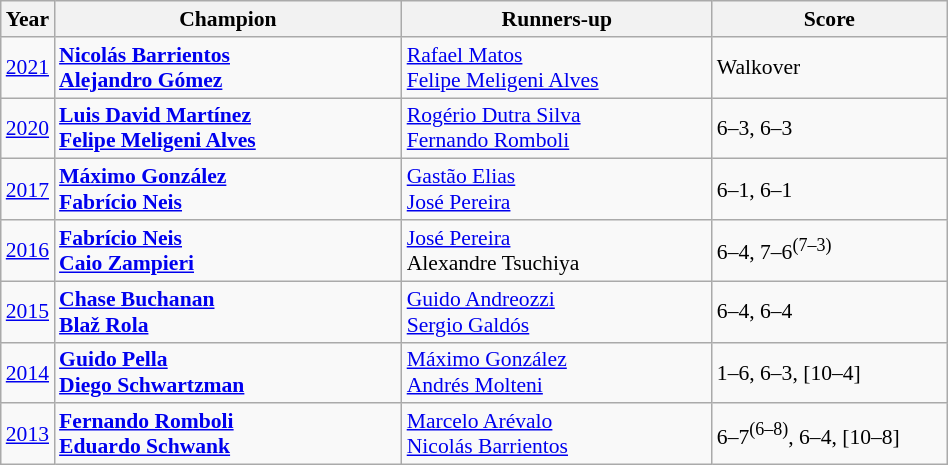<table class="wikitable" style="font-size:90%">
<tr>
<th>Year</th>
<th width="225">Champion</th>
<th width="200">Runners-up</th>
<th width="150">Score</th>
</tr>
<tr>
<td><a href='#'>2021</a></td>
<td> <strong><a href='#'>Nicolás Barrientos</a></strong><br> <strong><a href='#'>Alejandro Gómez</a></strong></td>
<td> <a href='#'>Rafael Matos</a><br> <a href='#'>Felipe Meligeni Alves</a></td>
<td>Walkover</td>
</tr>
<tr>
<td><a href='#'>2020</a></td>
<td> <strong><a href='#'>Luis David Martínez</a></strong><br> <strong><a href='#'>Felipe Meligeni Alves</a></strong></td>
<td> <a href='#'>Rogério Dutra Silva</a><br> <a href='#'>Fernando Romboli</a></td>
<td>6–3, 6–3</td>
</tr>
<tr>
<td><a href='#'>2017</a></td>
<td> <strong><a href='#'>Máximo González</a></strong><br> <strong><a href='#'>Fabrício Neis</a></strong></td>
<td> <a href='#'>Gastão Elias</a><br> <a href='#'>José Pereira</a></td>
<td>6–1, 6–1</td>
</tr>
<tr>
<td><a href='#'>2016</a></td>
<td> <strong><a href='#'>Fabrício Neis</a></strong><br> <strong><a href='#'>Caio Zampieri</a></strong></td>
<td> <a href='#'>José Pereira</a><br> Alexandre Tsuchiya</td>
<td>6–4, 7–6<sup>(7–3)</sup></td>
</tr>
<tr>
<td><a href='#'>2015</a></td>
<td> <strong><a href='#'>Chase Buchanan</a></strong><br>  <strong><a href='#'>Blaž Rola</a></strong></td>
<td> <a href='#'>Guido Andreozzi</a> <br>  <a href='#'>Sergio Galdós</a></td>
<td>6–4, 6–4</td>
</tr>
<tr>
<td><a href='#'>2014</a></td>
<td> <strong><a href='#'>Guido Pella</a></strong> <br>  <strong><a href='#'>Diego Schwartzman</a></strong></td>
<td> <a href='#'>Máximo González</a> <br>  <a href='#'>Andrés Molteni</a></td>
<td>1–6, 6–3, [10–4]</td>
</tr>
<tr>
<td><a href='#'>2013</a></td>
<td> <strong><a href='#'>Fernando Romboli</a></strong> <br>  <strong><a href='#'>Eduardo Schwank</a></strong></td>
<td> <a href='#'>Marcelo Arévalo</a> <br>  <a href='#'>Nicolás Barrientos</a></td>
<td>6–7<sup>(6–8)</sup>, 6–4, [10–8]</td>
</tr>
</table>
